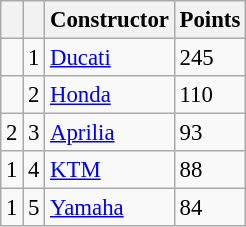<table class="wikitable" style="font-size: 95%;">
<tr>
<th></th>
<th></th>
<th>Constructor</th>
<th>Points</th>
</tr>
<tr>
<td></td>
<td align=center>1</td>
<td> <a href='#'>Ducati</a></td>
<td align=left>245</td>
</tr>
<tr>
<td></td>
<td align=center>2</td>
<td> <a href='#'>Honda</a></td>
<td align=left>110</td>
</tr>
<tr>
<td> 2</td>
<td align=center>3</td>
<td> <a href='#'>Aprilia</a></td>
<td align=left>93</td>
</tr>
<tr>
<td> 1</td>
<td align=center>4</td>
<td> <a href='#'>KTM</a></td>
<td align=left>88</td>
</tr>
<tr>
<td> 1</td>
<td align=center>5</td>
<td> <a href='#'>Yamaha</a></td>
<td align=left>84</td>
</tr>
</table>
